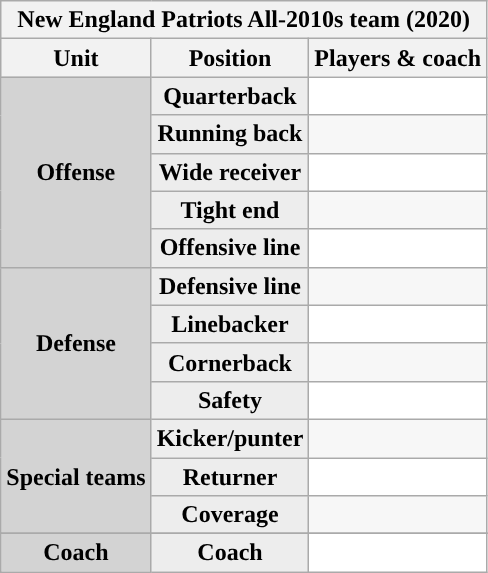<table class="wikitable">
<tr>
<th colspan="3"><strong>New England Patriots All-2010s team (2020)</strong></th>
</tr>
<tr>
<th>Unit</th>
<th>Position</th>
<th>Players & coach</th>
</tr>
<tr>
<th rowspan="5" style="background:#D3D3D3;">Offense</th>
<th style="background:#EDEDED;">Quarterback</th>
<td style="background:#FFFFFF"></td>
</tr>
<tr style="background:#F7F7F7">
<th style="background:#EDEDED;">Running back</th>
<td></td>
</tr>
<tr>
<th style="background:#EDEDED;">Wide receiver</th>
<td style="background:#FFFFFF"></td>
</tr>
<tr style="background:#F7F7F7">
<th style="background:#EDEDED;">Tight end</th>
<td></td>
</tr>
<tr>
<th style="background:#EDEDED;">Offensive line</th>
<td style="background:#FFFFFF"></td>
</tr>
<tr style="background:#F7F7F7">
<th rowspan="4" style="background:#D3D3D3;">Defense</th>
<th style="background:#EDEDED;">Defensive line</th>
<td></td>
</tr>
<tr>
<th style="background:#EDEDED;">Linebacker</th>
<td style="background:#FFFFFF"></td>
</tr>
<tr style="background:#F7F7F7">
<th style="background:#EDEDED;">Cornerback</th>
<td></td>
</tr>
<tr>
<th style="background:#EDEDED;">Safety</th>
<td style="background:#FFFFFF"></td>
</tr>
<tr style="background:#F7F7F7">
<th rowspan="3" style="background:#D3D3D3;">Special teams</th>
<th style="background:#EDEDED;">Kicker/punter</th>
<td></td>
</tr>
<tr>
<th style="background:#EDEDED;">Returner</th>
<td style="background:#FFFFFF"></td>
</tr>
<tr style="background:#F7F7F7">
<th style="background:#EDEDED;">Coverage</th>
<td></td>
</tr>
<tr>
</tr>
<tr style="background:#FFFFFF">
<th rowspan="2" style="background:#D3D3D3;">Coach</th>
<th style="background:#EDEDED;">Coach</th>
<td></td>
</tr>
</table>
